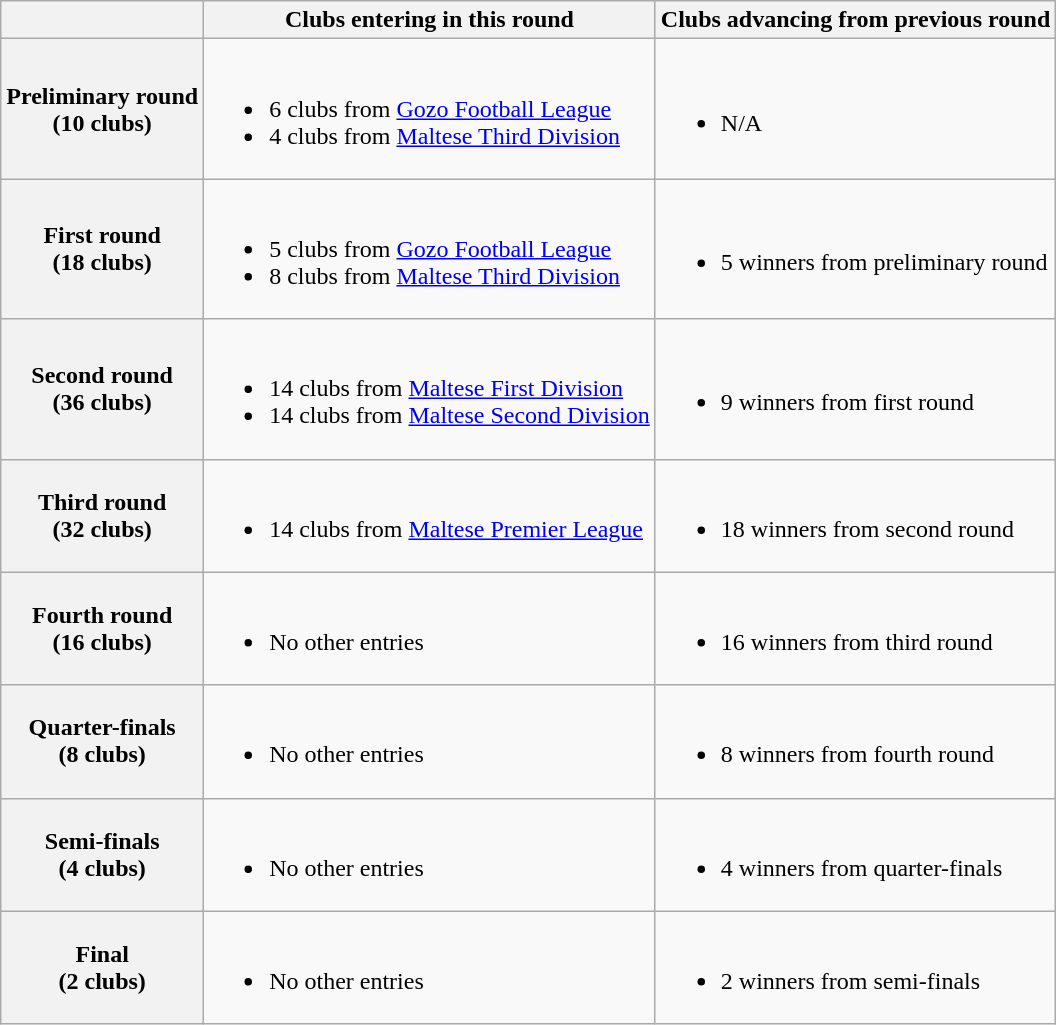<table class="wikitable">
<tr>
<th></th>
<th>Clubs entering in this round</th>
<th>Clubs advancing from previous round</th>
</tr>
<tr>
<th>Preliminary round <br>(10 clubs)</th>
<td><br><ul><li>6 clubs from <a href='#'>Gozo Football League</a></li><li>4 clubs from <a href='#'>Maltese Third Division</a></li></ul></td>
<td><br><ul><li>N/A</li></ul></td>
</tr>
<tr>
<th>First round <br>(18 clubs)</th>
<td><br><ul><li>5 clubs from <a href='#'>Gozo Football League</a></li><li>8 clubs from <a href='#'>Maltese Third Division</a></li></ul></td>
<td><br><ul><li>5 winners from preliminary round</li></ul></td>
</tr>
<tr>
<th>Second round<br>(36 clubs)</th>
<td><br><ul><li>14 clubs from <a href='#'>Maltese First Division</a></li><li>14 clubs from <a href='#'>Maltese Second Division</a></li></ul></td>
<td><br><ul><li>9 winners from first round</li></ul></td>
</tr>
<tr>
<th>Third round<br>(32 clubs)</th>
<td><br><ul><li>14 clubs from <a href='#'>Maltese Premier League</a></li></ul></td>
<td><br><ul><li>18 winners from second round</li></ul></td>
</tr>
<tr>
<th>Fourth round<br>(16 clubs)</th>
<td><br><ul><li>No other entries</li></ul></td>
<td><br><ul><li>16 winners from third round</li></ul></td>
</tr>
<tr>
<th>Quarter-finals<br>(8 clubs)</th>
<td><br><ul><li>No other entries</li></ul></td>
<td><br><ul><li>8 winners from fourth round</li></ul></td>
</tr>
<tr>
<th>Semi-finals<br>(4 clubs)</th>
<td><br><ul><li>No other entries</li></ul></td>
<td><br><ul><li>4 winners from quarter-finals</li></ul></td>
</tr>
<tr>
<th>Final<br>(2 clubs)</th>
<td><br><ul><li>No other entries</li></ul></td>
<td><br><ul><li>2 winners from semi-finals</li></ul></td>
</tr>
</table>
